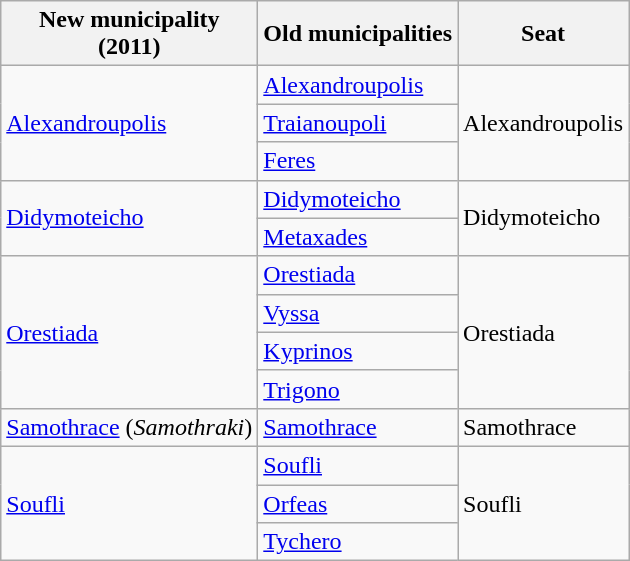<table class="wikitable">
<tr>
<th>New municipality<br>(2011)</th>
<th>Old municipalities</th>
<th>Seat</th>
</tr>
<tr>
<td rowspan=3><a href='#'>Alexandroupolis</a></td>
<td><a href='#'>Alexandroupolis</a></td>
<td rowspan=3>Alexandroupolis</td>
</tr>
<tr>
<td><a href='#'>Traianoupoli</a></td>
</tr>
<tr>
<td><a href='#'>Feres</a></td>
</tr>
<tr>
<td rowspan=2><a href='#'>Didymoteicho</a></td>
<td><a href='#'>Didymoteicho</a></td>
<td rowspan=2>Didymoteicho</td>
</tr>
<tr>
<td><a href='#'>Metaxades</a></td>
</tr>
<tr>
<td rowspan=4><a href='#'>Orestiada</a></td>
<td><a href='#'>Orestiada</a></td>
<td rowspan=4>Orestiada</td>
</tr>
<tr>
<td><a href='#'>Vyssa</a></td>
</tr>
<tr>
<td><a href='#'>Kyprinos</a></td>
</tr>
<tr>
<td><a href='#'>Trigono</a></td>
</tr>
<tr>
<td><a href='#'>Samothrace</a> (<em>Samothraki</em>)</td>
<td><a href='#'>Samothrace</a></td>
<td>Samothrace</td>
</tr>
<tr>
<td rowspan=3><a href='#'>Soufli</a></td>
<td><a href='#'>Soufli</a></td>
<td rowspan=3>Soufli</td>
</tr>
<tr>
<td><a href='#'>Orfeas</a></td>
</tr>
<tr>
<td><a href='#'>Tychero</a></td>
</tr>
</table>
